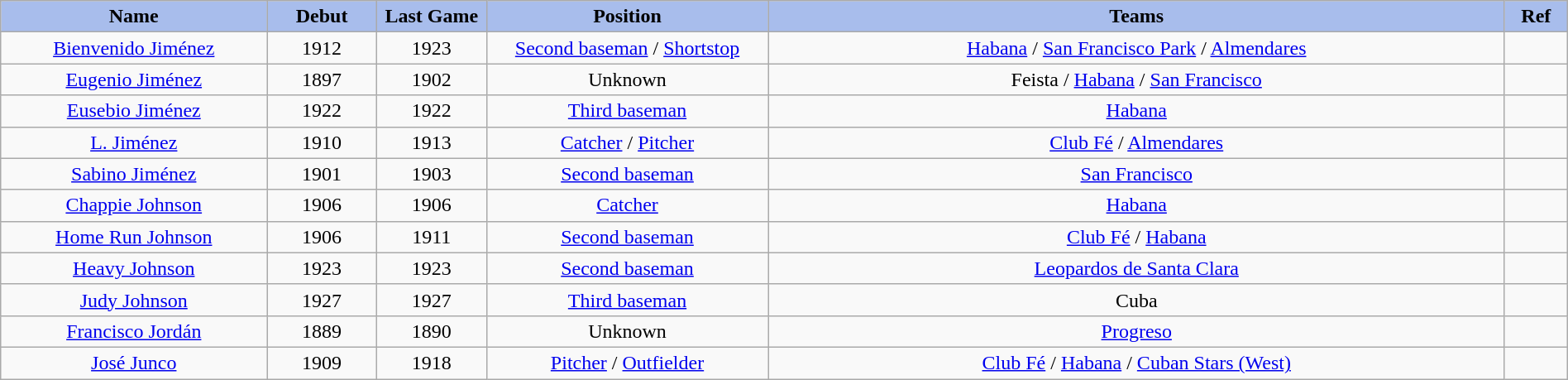<table class="wikitable" style="width: 100%">
<tr>
<th style="background:#a8bdec; width:17%;">Name</th>
<th style="width:7%; background:#a8bdec;">Debut</th>
<th style="width:7%; background:#a8bdec;">Last Game</th>
<th style="width:18%; background:#a8bdec;">Position</th>
<th style="width:47%; background:#a8bdec;">Teams</th>
<th style="width:4%; background:#a8bdec;">Ref</th>
</tr>
<tr align=center>
<td><a href='#'>Bienvenido Jiménez</a></td>
<td>1912</td>
<td>1923</td>
<td><a href='#'>Second baseman</a> / <a href='#'>Shortstop</a></td>
<td><a href='#'>Habana</a> / <a href='#'>San Francisco Park</a> / <a href='#'>Almendares</a></td>
<td></td>
</tr>
<tr align=center>
<td><a href='#'>Eugenio Jiménez</a></td>
<td>1897</td>
<td>1902</td>
<td>Unknown</td>
<td>Feista / <a href='#'>Habana</a> / <a href='#'>San Francisco</a></td>
<td></td>
</tr>
<tr align=center>
<td><a href='#'>Eusebio Jiménez</a></td>
<td>1922</td>
<td>1922</td>
<td><a href='#'>Third baseman</a></td>
<td><a href='#'>Habana</a></td>
<td></td>
</tr>
<tr align=center>
<td><a href='#'>L. Jiménez</a></td>
<td>1910</td>
<td>1913</td>
<td><a href='#'>Catcher</a> / <a href='#'>Pitcher</a></td>
<td><a href='#'>Club Fé</a> / <a href='#'>Almendares</a></td>
<td></td>
</tr>
<tr align=center>
<td><a href='#'>Sabino Jiménez</a></td>
<td>1901</td>
<td>1903</td>
<td><a href='#'>Second baseman</a></td>
<td><a href='#'>San Francisco</a></td>
<td></td>
</tr>
<tr align=center>
<td><a href='#'>Chappie Johnson</a></td>
<td>1906</td>
<td>1906</td>
<td><a href='#'>Catcher</a></td>
<td><a href='#'>Habana</a></td>
<td></td>
</tr>
<tr align=center>
<td><a href='#'>Home Run Johnson</a></td>
<td>1906</td>
<td>1911</td>
<td><a href='#'>Second baseman</a></td>
<td><a href='#'>Club Fé</a> / <a href='#'>Habana</a></td>
<td></td>
</tr>
<tr align=center>
<td><a href='#'>Heavy Johnson</a></td>
<td>1923</td>
<td>1923</td>
<td><a href='#'>Second baseman</a></td>
<td><a href='#'>Leopardos de Santa Clara</a></td>
<td></td>
</tr>
<tr align=center>
<td><a href='#'>Judy Johnson</a></td>
<td>1927</td>
<td>1927</td>
<td><a href='#'>Third baseman</a></td>
<td>Cuba</td>
<td></td>
</tr>
<tr align=center>
<td><a href='#'>Francisco Jordán</a></td>
<td>1889</td>
<td>1890</td>
<td>Unknown</td>
<td><a href='#'>Progreso</a></td>
<td></td>
</tr>
<tr align=center>
<td><a href='#'>José Junco</a></td>
<td>1909</td>
<td>1918</td>
<td><a href='#'>Pitcher</a> / <a href='#'>Outfielder</a></td>
<td><a href='#'>Club Fé</a> / <a href='#'>Habana</a> / <a href='#'>Cuban Stars (West)</a></td>
<td></td>
</tr>
</table>
